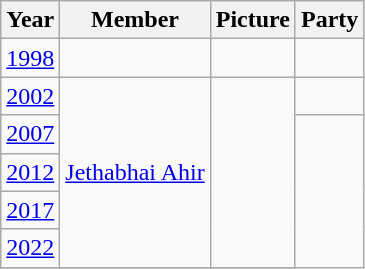<table class="wikitable sortable">
<tr>
<th>Year</th>
<th>Member</th>
<th>Picture</th>
<th colspan="2">Party</th>
</tr>
<tr>
<td><a href='#'>1998</a></td>
<td></td>
<td></td>
<td></td>
</tr>
<tr>
<td><a href='#'>2002</a></td>
<td rowspan=5><a href='#'>Jethabhai Ahir</a></td>
<td rowspan=5></td>
<td></td>
</tr>
<tr>
<td><a href='#'>2007</a></td>
</tr>
<tr>
<td><a href='#'>2012</a></td>
</tr>
<tr>
<td><a href='#'>2017</a></td>
</tr>
<tr>
<td><a href='#'>2022</a></td>
</tr>
<tr>
</tr>
</table>
